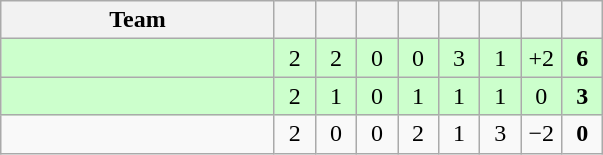<table class="wikitable" style="text-align:center;">
<tr>
<th width=175>Team</th>
<th width=20></th>
<th width=20></th>
<th width=20></th>
<th width=20></th>
<th width=20></th>
<th width=20></th>
<th width=20></th>
<th width=20></th>
</tr>
<tr style="background:#ccffcc;">
<td align=left></td>
<td>2</td>
<td>2</td>
<td>0</td>
<td>0</td>
<td>3</td>
<td>1</td>
<td>+2</td>
<td><strong>6</strong></td>
</tr>
<tr style="background:#ccffcc;">
<td align=left></td>
<td>2</td>
<td>1</td>
<td>0</td>
<td>1</td>
<td>1</td>
<td>1</td>
<td>0</td>
<td><strong>3</strong></td>
</tr>
<tr>
<td align=left></td>
<td>2</td>
<td>0</td>
<td>0</td>
<td>2</td>
<td>1</td>
<td>3</td>
<td>−2</td>
<td><strong>0</strong></td>
</tr>
</table>
